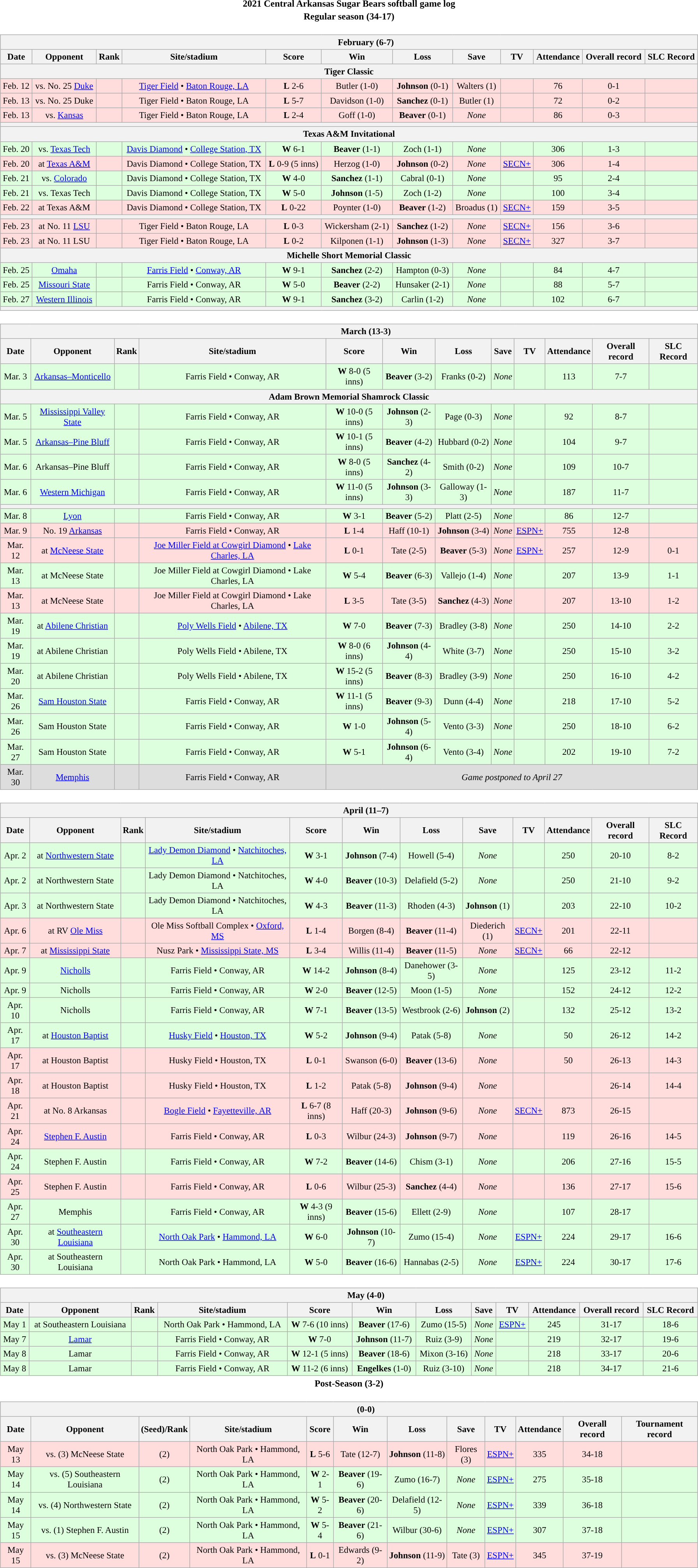<table class="toccolours" width=95% style="clear:both; margin:1.5em auto; text-align:center;">
<tr>
<th colspan=2>2021 Central Arkansas Sugar Bears softball game log</th>
</tr>
<tr>
<th colspan=2>Regular season (34-17)</th>
</tr>
<tr valign="top">
<td><br><table class="wikitable collapsible" style="margin:auto; width:100%; text-align:center; font-size:95%">
<tr>
<th colspan=12 style="padding-left:4em;">February (6-7)</th>
</tr>
<tr>
<th>Date</th>
<th>Opponent</th>
<th>Rank</th>
<th>Site/stadium</th>
<th>Score</th>
<th>Win</th>
<th>Loss</th>
<th>Save</th>
<th>TV</th>
<th>Attendance</th>
<th>Overall record</th>
<th>SLC Record</th>
</tr>
<tr>
<th colspan=12>Tiger Classic</th>
</tr>
<tr align="center" bgcolor=#ffdddd>
<td>Feb. 12</td>
<td>vs. No. 25 <a href='#'>Duke</a></td>
<td></td>
<td><a href='#'>Tiger Field</a> • <a href='#'>Baton Rouge, LA</a></td>
<td><strong>L</strong> 2-6</td>
<td>Butler (1-0)</td>
<td><strong>Johnson</strong> (0-1)</td>
<td>Walters (1)</td>
<td></td>
<td>76</td>
<td>0-1</td>
<td></td>
</tr>
<tr align="center" bgcolor=#ffdddd>
<td>Feb. 13</td>
<td>vs. No. 25 Duke</td>
<td></td>
<td>Tiger Field • Baton Rouge, LA</td>
<td><strong>L</strong> 5-7</td>
<td>Davidson (1-0)</td>
<td><strong>Sanchez</strong> (0-1)</td>
<td>Butler (1)</td>
<td></td>
<td>72</td>
<td>0-2</td>
<td></td>
</tr>
<tr align="center" bgcolor=#ffdddd>
<td>Feb. 13</td>
<td>vs. <a href='#'>Kansas</a></td>
<td></td>
<td>Tiger Field • Baton Rouge, LA</td>
<td><strong>L</strong> 2-4</td>
<td>Goff (1-0)</td>
<td><strong>Beaver</strong> (0-1)</td>
<td><em>None</em></td>
<td></td>
<td>86</td>
<td>0-3</td>
<td></td>
</tr>
<tr>
<th colspan=12></th>
</tr>
<tr>
<th colspan=12>Texas A&M Invitational</th>
</tr>
<tr align="center" bgcolor=#ddffdd>
<td>Feb. 20</td>
<td>vs. <a href='#'>Texas Tech</a></td>
<td></td>
<td><a href='#'>Davis Diamond</a> • <a href='#'>College Station, TX</a></td>
<td><strong>W</strong> 6-1</td>
<td><strong>Beaver</strong> (1-1)</td>
<td>Zoch (1-1)</td>
<td><em>None</em></td>
<td></td>
<td>306</td>
<td>1-3</td>
<td></td>
</tr>
<tr align="center" bgcolor=#ffdddd>
<td>Feb. 20</td>
<td>at <a href='#'>Texas A&M</a></td>
<td></td>
<td>Davis Diamond • College Station, TX</td>
<td><strong>L</strong> 0-9 (5 inns)</td>
<td>Herzog (1-0)</td>
<td><strong>Johnson</strong> (0-2)</td>
<td><em>None</em></td>
<td><a href='#'>SECN+</a></td>
<td>306</td>
<td>1-4</td>
<td></td>
</tr>
<tr align="center" bgcolor=#ddffdd>
<td>Feb. 21</td>
<td>vs. <a href='#'>Colorado</a></td>
<td></td>
<td>Davis Diamond • College Station, TX</td>
<td><strong>W</strong> 4-0</td>
<td><strong>Sanchez</strong> (1-1)</td>
<td>Cabral (0-1)</td>
<td><em>None</em></td>
<td></td>
<td>95</td>
<td>2-4</td>
<td></td>
</tr>
<tr align="center" bgcolor=#ddffdd>
<td>Feb. 21</td>
<td>vs. Texas Tech</td>
<td></td>
<td>Davis Diamond • College Station, TX</td>
<td><strong>W</strong> 5-0</td>
<td><strong>Johnson</strong> (1-5)</td>
<td>Zoch (1-2)</td>
<td><em>None</em></td>
<td></td>
<td>100</td>
<td>3-4</td>
<td></td>
</tr>
<tr align="center" bgcolor=#ffdddd>
<td>Feb. 22</td>
<td>at Texas A&M</td>
<td></td>
<td>Davis Diamond • College Station, TX</td>
<td><strong>L</strong> 0-22</td>
<td>Poynter (1-0)</td>
<td><strong>Beaver</strong> (1-2)</td>
<td>Broadus (1)</td>
<td><a href='#'>SECN+</a></td>
<td>159</td>
<td>3-5</td>
<td></td>
</tr>
<tr>
<th colspan=12></th>
</tr>
<tr align="center" bgcolor=#ffdddd>
<td>Feb. 23</td>
<td>at No. 11 <a href='#'>LSU</a></td>
<td></td>
<td>Tiger Field • Baton Rouge, LA</td>
<td><strong>L</strong> 0-3</td>
<td>Wickersham (2-1)</td>
<td><strong>Sanchez</strong> (1-2)</td>
<td><em>None</em></td>
<td><a href='#'>SECN+</a></td>
<td>156</td>
<td>3-6</td>
<td></td>
</tr>
<tr align="center" bgcolor=#ffdddd>
<td>Feb. 23</td>
<td>at No. 11 LSU</td>
<td></td>
<td>Tiger Field • Baton Rouge, LA</td>
<td><strong>L</strong> 0-2</td>
<td>Kilponen (1-1)</td>
<td><strong>Johnson</strong> (1-3)</td>
<td><em>None</em></td>
<td><a href='#'>SECN+</a></td>
<td>327</td>
<td>3-7</td>
<td></td>
</tr>
<tr>
<th colspan=12>Michelle Short Memorial Classic</th>
</tr>
<tr align="center" bgcolor=#ddffdd>
<td>Feb. 25</td>
<td><a href='#'>Omaha</a></td>
<td></td>
<td><a href='#'>Farris Field</a> • <a href='#'>Conway, AR</a></td>
<td><strong>W</strong> 9-1</td>
<td><strong>Sanchez</strong> (2-2)</td>
<td>Hampton (0-3)</td>
<td><em>None</em></td>
<td></td>
<td>84</td>
<td>4-7</td>
<td></td>
</tr>
<tr align="center" bgcolor=#ddffdd>
<td>Feb. 25</td>
<td><a href='#'>Missouri State</a></td>
<td></td>
<td>Farris Field • Conway, AR</td>
<td><strong>W</strong> 5-0</td>
<td><strong>Beaver</strong> (2-2)</td>
<td>Hunsaker (2-1)</td>
<td><em>None</em></td>
<td></td>
<td>88</td>
<td>5-7</td>
<td></td>
</tr>
<tr align="center" bgcolor=#ddffdd>
<td>Feb. 27</td>
<td><a href='#'>Western Illinois</a></td>
<td></td>
<td>Farris Field • Conway, AR</td>
<td><strong>W</strong> 9-1</td>
<td><strong>Sanchez</strong> (3-2)</td>
<td>Carlin (1-2)</td>
<td><em>None</em></td>
<td></td>
<td>102</td>
<td>6-7</td>
<td></td>
</tr>
<tr>
<th colspan=12></th>
</tr>
</table>
</td>
</tr>
<tr>
<td><br><table class="wikitable collapsible " style="margin:auto; width:100%; text-align:center; font-size:95%">
<tr>
<th colspan=12 style="padding-left:4em;">March (13-3)</th>
</tr>
<tr>
<th>Date</th>
<th>Opponent</th>
<th>Rank</th>
<th>Site/stadium</th>
<th>Score</th>
<th>Win</th>
<th>Loss</th>
<th>Save</th>
<th>TV</th>
<th>Attendance</th>
<th>Overall record</th>
<th>SLC Record</th>
</tr>
<tr align="center" bgcolor=#ddffdd>
<td>Mar. 3</td>
<td><a href='#'>Arkansas–Monticello</a></td>
<td></td>
<td>Farris Field • Conway, AR</td>
<td><strong>W</strong> 8-0 (5 inns)</td>
<td><strong>Beaver</strong> (3-2)</td>
<td>Franks (0-2)</td>
<td><em>None</em></td>
<td></td>
<td>113</td>
<td>7-7</td>
<td></td>
</tr>
<tr>
<th colspan=12>Adam Brown Memorial Shamrock Classic</th>
</tr>
<tr align="center" bgcolor=#ddffdd>
<td>Mar. 5</td>
<td><a href='#'>Mississippi Valley State</a></td>
<td></td>
<td>Farris Field • Conway, AR</td>
<td><strong>W</strong> 10-0 (5 inns)</td>
<td><strong>Johnson</strong> (2-3)</td>
<td>Page (0-3)</td>
<td><em>None</em></td>
<td></td>
<td>92</td>
<td>8-7</td>
<td></td>
</tr>
<tr align="center" bgcolor=#ddffdd>
<td>Mar. 5</td>
<td><a href='#'>Arkansas–Pine Bluff</a></td>
<td></td>
<td>Farris Field • Conway, AR</td>
<td><strong>W</strong> 10-1 (5 inns)</td>
<td><strong>Beaver</strong> (4-2)</td>
<td>Hubbard (0-2)</td>
<td><em>None</em></td>
<td></td>
<td>104</td>
<td>9-7</td>
<td></td>
</tr>
<tr align="center" bgcolor=#ddffdd>
<td>Mar. 6</td>
<td>Arkansas–Pine Bluff</td>
<td></td>
<td>Farris Field • Conway, AR</td>
<td><strong>W</strong> 8-0 (5 inns)</td>
<td><strong>Sanchez</strong> (4-2)</td>
<td>Smith (0-2)</td>
<td><em>None</em></td>
<td></td>
<td>109</td>
<td>10-7</td>
<td></td>
</tr>
<tr align="center" bgcolor=#ddffdd>
<td>Mar. 6</td>
<td><a href='#'>Western Michigan</a></td>
<td></td>
<td>Farris Field • Conway, AR</td>
<td><strong>W</strong> 11-0 (5 inns)</td>
<td><strong>Johnson</strong> (3-3)</td>
<td>Galloway (1-3)</td>
<td><em>None</em></td>
<td></td>
<td>187</td>
<td>11-7</td>
<td></td>
</tr>
<tr>
<th colspan=12></th>
</tr>
<tr align="center" bgcolor=#ddffdd>
<td>Mar. 8</td>
<td><a href='#'>Lyon</a></td>
<td></td>
<td>Farris Field • Conway, AR</td>
<td><strong>W</strong> 3-1</td>
<td><strong>Beaver</strong> (5-2)</td>
<td>Platt (2-5)</td>
<td><em>None</em></td>
<td></td>
<td>86</td>
<td>12-7</td>
<td></td>
</tr>
<tr align="center" bgcolor=#ffdddd>
<td>Mar. 9</td>
<td>No. 19 <a href='#'>Arkansas</a></td>
<td></td>
<td>Farris Field • Conway, AR</td>
<td><strong>L</strong> 1-4</td>
<td>Haff (10-1)</td>
<td><strong>Johnson</strong> (3-4)</td>
<td><em>None</em></td>
<td><a href='#'>ESPN+</a></td>
<td>755</td>
<td>12-8</td>
<td></td>
</tr>
<tr align="center" bgcolor=#ffdddd>
<td>Mar. 12</td>
<td>at <a href='#'>McNeese State</a></td>
<td></td>
<td><a href='#'>Joe Miller Field at Cowgirl Diamond</a> • <a href='#'>Lake Charles, LA</a></td>
<td><strong>L</strong> 0-1</td>
<td>Tate (2-5)</td>
<td><strong>Beaver</strong> (5-3)</td>
<td><em>None</em></td>
<td><a href='#'>ESPN+</a></td>
<td>257</td>
<td>12-9</td>
<td>0-1</td>
</tr>
<tr align="center" bgcolor=#ddffdd>
<td>Mar. 13</td>
<td>at McNeese State</td>
<td></td>
<td>Joe Miller Field at Cowgirl Diamond • Lake Charles, LA</td>
<td><strong>W</strong> 5-4</td>
<td><strong>Beaver</strong> (6-3)</td>
<td>Vallejo (1-4)</td>
<td><em>None</em></td>
<td></td>
<td>207</td>
<td>13-9</td>
<td>1-1</td>
</tr>
<tr align="center" bgcolor=#ffdddd>
<td>Mar. 13</td>
<td>at McNeese State</td>
<td></td>
<td>Joe Miller Field at Cowgirl Diamond • Lake Charles, LA</td>
<td><strong>L</strong> 3-5</td>
<td>Tate (3-5)</td>
<td><strong>Sanchez</strong> (4-3)</td>
<td><em>None</em></td>
<td></td>
<td>207</td>
<td>13-10</td>
<td>1-2</td>
</tr>
<tr align="center" bgcolor=#ddffdd>
<td>Mar. 19</td>
<td>at <a href='#'>Abilene Christian</a></td>
<td></td>
<td><a href='#'>Poly Wells Field</a> • <a href='#'>Abilene, TX</a></td>
<td><strong>W</strong> 7-0</td>
<td><strong>Beaver</strong> (7-3)</td>
<td>Bradley (3-8)</td>
<td><em>None</em></td>
<td></td>
<td>250</td>
<td>14-10</td>
<td>2-2</td>
</tr>
<tr align="center" bgcolor=#ddffdd>
<td>Mar. 19</td>
<td>at Abilene Christian</td>
<td></td>
<td>Poly Wells Field • Abilene, TX</td>
<td><strong>W</strong> 8-0 (6 inns)</td>
<td><strong>Johnson</strong> (4-4)</td>
<td>White (3-7)</td>
<td><em>None</em></td>
<td></td>
<td>250</td>
<td>15-10</td>
<td>3-2</td>
</tr>
<tr align="center" bgcolor=#ddffdd>
<td>Mar. 20</td>
<td>at Abilene Christian</td>
<td></td>
<td>Poly Wells Field • Abilene, TX</td>
<td><strong>W</strong> 15-2 (5 inns)</td>
<td><strong>Beaver</strong> (8-3)</td>
<td>Bradley (3-9)</td>
<td><em>None</em></td>
<td></td>
<td>250</td>
<td>16-10</td>
<td>4-2</td>
</tr>
<tr align="center" bgcolor=#ddffdd>
<td>Mar. 26</td>
<td><a href='#'>Sam Houston State</a></td>
<td></td>
<td>Farris Field • Conway, AR</td>
<td><strong>W</strong> 11-1 (5 inns)</td>
<td><strong>Beaver</strong> (9-3)</td>
<td>Dunn (4-4)</td>
<td><em>None</em></td>
<td></td>
<td>218</td>
<td>17-10</td>
<td>5-2</td>
</tr>
<tr align="center" bgcolor=#ddffdd>
<td>Mar. 26</td>
<td>Sam Houston State</td>
<td></td>
<td>Farris Field • Conway, AR</td>
<td><strong>W</strong> 1-0</td>
<td><strong>Johnson</strong> (5-4)</td>
<td>Vento (3-3)</td>
<td><em>None</em></td>
<td></td>
<td>250</td>
<td>18-10</td>
<td>6-2</td>
</tr>
<tr align="center" bgcolor=#ddffdd>
<td>Mar. 27</td>
<td>Sam Houston State</td>
<td></td>
<td>Farris Field • Conway, AR</td>
<td><strong>W</strong> 5-1</td>
<td><strong>Johnson</strong> (6-4)</td>
<td>Vento (3-4)</td>
<td><em>None</em></td>
<td></td>
<td>202</td>
<td>19-10</td>
<td>7-2</td>
</tr>
<tr align="center" bgcolor=#dddddd>
<td>Mar. 30</td>
<td><a href='#'>Memphis</a></td>
<td></td>
<td>Farris Field • Conway, AR</td>
<td colspan=12><em>Game postponed to April 27</em></td>
</tr>
</table>
</td>
</tr>
<tr>
<td><br><table class="wikitable collapsible " style="margin:auto; width:100%; text-align:center; font-size:95%">
<tr>
<th colspan=12 style="padding-left:4em;">April (11–7)</th>
</tr>
<tr>
<th>Date</th>
<th>Opponent</th>
<th>Rank</th>
<th>Site/stadium</th>
<th>Score</th>
<th>Win</th>
<th>Loss</th>
<th>Save</th>
<th>TV</th>
<th>Attendance</th>
<th>Overall record</th>
<th>SLC Record</th>
</tr>
<tr align="center" bgcolor=#ddffdd>
<td>Apr. 2</td>
<td>at <a href='#'>Northwestern State</a></td>
<td></td>
<td><a href='#'>Lady Demon Diamond</a> • <a href='#'>Natchitoches, LA</a></td>
<td><strong>W</strong> 3-1</td>
<td><strong>Johnson</strong> (7-4)</td>
<td>Howell (5-4)</td>
<td><em>None</em></td>
<td></td>
<td>250</td>
<td>20-10</td>
<td>8-2</td>
</tr>
<tr align="center" bgcolor=#ddffdd>
<td>Apr. 2</td>
<td>at Northwestern State</td>
<td></td>
<td>Lady Demon Diamond • Natchitoches, LA</td>
<td><strong>W</strong> 4-0</td>
<td><strong>Beaver</strong> (10-3)</td>
<td>Delafield (5-2)</td>
<td><em>None</em></td>
<td></td>
<td>250</td>
<td>21-10</td>
<td>9-2</td>
</tr>
<tr align="center" bgcolor=#ddffdd>
<td>Apr. 3</td>
<td>at Northwestern State</td>
<td></td>
<td>Lady Demon Diamond • Natchitoches, LA</td>
<td><strong>W</strong> 4-3</td>
<td><strong>Beaver</strong> (11-3)</td>
<td>Rhoden (4-3)</td>
<td><strong>Johnson</strong> (1)</td>
<td></td>
<td>203</td>
<td>22-10</td>
<td>10-2</td>
</tr>
<tr align="center" bgcolor=#ffdddd>
<td>Apr. 6</td>
<td>at RV <a href='#'>Ole Miss</a></td>
<td></td>
<td>Ole Miss Softball Complex • <a href='#'>Oxford, MS</a></td>
<td><strong>L</strong> 1-4</td>
<td>Borgen (8-4)</td>
<td><strong>Beaver</strong> (11-4)</td>
<td>Diederich (1)</td>
<td><a href='#'>SECN+</a></td>
<td>201</td>
<td>22-11</td>
<td></td>
</tr>
<tr align="center" bgcolor=#ffdddd>
<td>Apr. 7</td>
<td>at <a href='#'>Mississippi State</a></td>
<td></td>
<td>Nusz Park • <a href='#'>Mississippi State, MS</a></td>
<td><strong>L</strong> 3-4</td>
<td>Willis (11-4)</td>
<td><strong>Beaver</strong> (11-5)</td>
<td><em>None</em></td>
<td><a href='#'>SECN+</a></td>
<td>66</td>
<td>22-12</td>
<td></td>
</tr>
<tr align="center" bgcolor=#ddffdd>
<td>Apr. 9</td>
<td><a href='#'>Nicholls</a></td>
<td></td>
<td>Farris Field • Conway, AR</td>
<td><strong>W</strong> 14-2</td>
<td><strong>Johnson</strong> (8-4)</td>
<td>Danehower (3-5)</td>
<td><em>None</em></td>
<td></td>
<td>125</td>
<td>23-12</td>
<td>11-2</td>
</tr>
<tr align="center" bgcolor=#ddffdd>
<td>Apr. 9</td>
<td>Nicholls</td>
<td></td>
<td>Farris Field • Conway, AR</td>
<td><strong>W</strong> 2-0</td>
<td><strong>Beaver</strong> (12-5)</td>
<td>Moon (1-5)</td>
<td><em>None</em></td>
<td></td>
<td>152</td>
<td>24-12</td>
<td>12-2</td>
</tr>
<tr align="center" bgcolor=#ddffdd>
<td>Apr. 10</td>
<td>Nicholls</td>
<td></td>
<td>Farris Field • Conway, AR</td>
<td><strong>W</strong> 7-1</td>
<td><strong>Beaver</strong> (13-5)</td>
<td>Westbrook (2-6)</td>
<td><strong>Johnson</strong> (2)</td>
<td></td>
<td>132</td>
<td>25-12</td>
<td>13-2</td>
</tr>
<tr align="center" bgcolor=#ddffdd>
<td>Apr. 17</td>
<td>at <a href='#'>Houston Baptist</a></td>
<td></td>
<td><a href='#'>Husky Field</a> • <a href='#'>Houston, TX</a></td>
<td><strong>W</strong> 5-2</td>
<td><strong>Johnson</strong> (9-4)</td>
<td>Patak (5-8)</td>
<td><em>None</em></td>
<td></td>
<td>50</td>
<td>26-12</td>
<td>14-2</td>
</tr>
<tr align="center" bgcolor=#ffdddd>
<td>Apr. 17</td>
<td>at Houston Baptist</td>
<td></td>
<td>Husky Field • Houston, TX</td>
<td><strong>L</strong> 0-1</td>
<td>Swanson (6-0)</td>
<td><strong>Beaver</strong> (13-6)</td>
<td><em>None</em></td>
<td></td>
<td>50</td>
<td>26-13</td>
<td>14-3</td>
</tr>
<tr align="center" bgcolor=#ffdddd>
<td>Apr. 18</td>
<td>at Houston Baptist</td>
<td></td>
<td>Husky Field • Houston, TX</td>
<td><strong>L</strong> 1-2</td>
<td>Patak (5-8)</td>
<td><strong>Johnson</strong> (9-4)</td>
<td><em>None</em></td>
<td></td>
<td></td>
<td>26-14</td>
<td>14-4</td>
</tr>
<tr align="center" bgcolor=#ffdddd>
<td>Apr. 21</td>
<td>at No. 8 Arkansas</td>
<td></td>
<td><a href='#'>Bogle Field</a> • <a href='#'>Fayetteville, AR</a></td>
<td><strong>L</strong> 6-7 (8 inns)</td>
<td>Haff (20-3)</td>
<td><strong>Johnson</strong> (9-6)</td>
<td><em>None</em></td>
<td><a href='#'>SECN+</a></td>
<td>873</td>
<td>26-15</td>
<td></td>
</tr>
<tr align="center" bgcolor=#ffdddd>
<td>Apr. 24</td>
<td><a href='#'>Stephen F. Austin</a></td>
<td></td>
<td>Farris Field • Conway, AR</td>
<td><strong>L</strong> 0-3</td>
<td>Wilbur (24-3)</td>
<td><strong>Johnson</strong> (9-7)</td>
<td><em>None</em></td>
<td></td>
<td>119</td>
<td>26-16</td>
<td>14-5</td>
</tr>
<tr align="center" bgcolor=#ddffdd>
<td>Apr. 24</td>
<td>Stephen F. Austin</td>
<td></td>
<td>Farris Field • Conway, AR</td>
<td><strong>W</strong> 7-2</td>
<td><strong>Beaver</strong> (14-6)</td>
<td>Chism (3-1)</td>
<td><em>None</em></td>
<td></td>
<td>206</td>
<td>27-16</td>
<td>15-5</td>
</tr>
<tr align="center" bgcolor=#ffdddd>
<td>Apr. 25</td>
<td>Stephen F. Austin</td>
<td></td>
<td>Farris Field • Conway, AR</td>
<td><strong>L</strong> 0-6</td>
<td>Wilbur (25-3)</td>
<td><strong>Sanchez</strong> (4-4)</td>
<td><em>None</em></td>
<td></td>
<td>136</td>
<td>27-17</td>
<td>15-6</td>
</tr>
<tr align="center" bgcolor=#ddffdd>
<td>Apr. 27</td>
<td>Memphis</td>
<td></td>
<td>Farris Field • Conway, AR</td>
<td><strong>W</strong> 4-3 (9 inns)</td>
<td><strong>Beaver</strong> (15-6)</td>
<td>Ellett (2-9)</td>
<td><em>None</em></td>
<td></td>
<td>107</td>
<td>28-17</td>
<td></td>
</tr>
<tr align="center" bgcolor=#ddffdd>
<td>Apr. 30</td>
<td>at <a href='#'>Southeastern Louisiana</a></td>
<td></td>
<td><a href='#'>North Oak Park</a> • <a href='#'>Hammond, LA</a></td>
<td><strong>W</strong> 6-0</td>
<td><strong>Johnson</strong> (10-7)</td>
<td>Zumo (15-4)</td>
<td><em>None</em></td>
<td><a href='#'>ESPN+</a></td>
<td>224</td>
<td>29-17</td>
<td>16-6</td>
</tr>
<tr align="center" bgcolor=#ddffdd>
<td>Apr. 30</td>
<td>at Southeastern Louisiana</td>
<td></td>
<td>North Oak Park • Hammond, LA</td>
<td><strong>W</strong> 5-0</td>
<td><strong>Beaver</strong> (16-6)</td>
<td>Hannabas (2-5)</td>
<td><em>None</em></td>
<td><a href='#'>ESPN+</a></td>
<td>224</td>
<td>30-17</td>
<td>17-6</td>
</tr>
</table>
</td>
</tr>
<tr>
<td><br><table class="wikitable collapsible " style="margin:auto; width:100%; text-align:center; font-size:95%">
<tr>
<th colspan=12 style="padding-left:4em;">May (4-0)</th>
</tr>
<tr>
<th>Date</th>
<th>Opponent</th>
<th>Rank</th>
<th>Site/stadium</th>
<th>Score</th>
<th>Win</th>
<th>Loss</th>
<th>Save</th>
<th>TV</th>
<th>Attendance</th>
<th>Overall record</th>
<th>SLC Record</th>
</tr>
<tr align="center" bgcolor=#ddffdd>
<td>May 1</td>
<td>at Southeastern Louisiana</td>
<td></td>
<td>North Oak Park • Hammond, LA</td>
<td><strong>W</strong> 7-6 (10 inns)</td>
<td><strong>Beaver</strong> (17-6)</td>
<td>Zumo (15-5)</td>
<td><em>None</em></td>
<td><a href='#'>ESPN+</a></td>
<td>245</td>
<td>31-17</td>
<td>18-6</td>
</tr>
<tr align="center" bgcolor=#ddffdd>
<td>May 7</td>
<td><a href='#'>Lamar</a></td>
<td></td>
<td>Farris Field • Conway, AR</td>
<td><strong>W</strong> 7-0</td>
<td><strong>Johnson</strong> (11-7)</td>
<td>Ruiz (3-9)</td>
<td><em>None</em></td>
<td></td>
<td>219</td>
<td>32-17</td>
<td>19-6</td>
</tr>
<tr align="center" bgcolor=#ddffdd>
<td>May 8</td>
<td>Lamar</td>
<td></td>
<td>Farris Field • Conway, AR</td>
<td><strong>W</strong> 12-1 (5 inns)</td>
<td><strong>Beaver</strong> (18-6)</td>
<td>Mixon (3-16)</td>
<td><em>None</em></td>
<td></td>
<td>218</td>
<td>33-17</td>
<td>20-6</td>
</tr>
<tr align="center" bgcolor=#ddffdd>
<td>May 8</td>
<td>Lamar</td>
<td></td>
<td>Farris Field • Conway, AR</td>
<td><strong>W</strong> 11-2 (6 inns)</td>
<td><strong>Engelkes</strong> (1-0)</td>
<td>Ruiz (3-10)</td>
<td><em>None</em></td>
<td></td>
<td>218</td>
<td>34-17</td>
<td>21-6</td>
</tr>
</table>
</td>
</tr>
<tr>
<th colspan=2>Post-Season (3-2)</th>
</tr>
<tr>
<td><br><table class="wikitable collapsible" style="margin:auto; width:100%; text-align:center; font-size:95%">
<tr>
<th colspan=12 style="padding-left:4em;"> (0-0)</th>
</tr>
<tr>
<th>Date</th>
<th>Opponent</th>
<th>(Seed)/Rank</th>
<th>Site/stadium</th>
<th>Score</th>
<th>Win</th>
<th>Loss</th>
<th>Save</th>
<th>TV</th>
<th>Attendance</th>
<th>Overall record</th>
<th>Tournament record</th>
</tr>
<tr align="center" bgcolor=#ffdddd>
<td>May 13</td>
<td>vs. (3) McNeese State</td>
<td>(2)</td>
<td>North Oak Park • Hammond, LA</td>
<td><strong>L</strong> 5-6</td>
<td>Tate (12-7)</td>
<td><strong>Johnson</strong> (11-8)</td>
<td>Flores (3)</td>
<td><a href='#'>ESPN+</a></td>
<td>335</td>
<td>34-18</td>
<td></td>
</tr>
<tr align="center" bgcolor=#ddffdd>
<td>May 14</td>
<td>vs. (5) Southeastern Louisiana</td>
<td>(2)</td>
<td>North Oak Park • Hammond, LA</td>
<td><strong>W</strong> 2-1</td>
<td><strong>Beaver</strong> (19-6)</td>
<td>Zumo (16-7)</td>
<td><em>None</em></td>
<td><a href='#'>ESPN+</a></td>
<td>275</td>
<td>35-18</td>
<td></td>
</tr>
<tr align="center" bgcolor=#ddffdd>
<td>May 14</td>
<td>vs. (4) Northwestern State</td>
<td>(2)</td>
<td>North Oak Park • Hammond, LA</td>
<td><strong>W</strong> 5-2</td>
<td><strong>Beaver</strong> (20-6)</td>
<td>Delafield (12-5)</td>
<td><em>None</em></td>
<td><a href='#'>ESPN+</a></td>
<td>339</td>
<td>36-18</td>
<td></td>
</tr>
<tr align="center" bgcolor=#ddffdd>
<td>May 15</td>
<td>vs. (1) Stephen F. Austin</td>
<td>(2)</td>
<td>North Oak Park • Hammond, LA</td>
<td><strong>W</strong> 5-4</td>
<td><strong>Beaver</strong> (21-6)</td>
<td>Wilbur (30-6)</td>
<td><em>None</em></td>
<td><a href='#'>ESPN+</a></td>
<td>307</td>
<td>37-18</td>
<td></td>
</tr>
<tr align="center" bgcolor=#ffdddd>
<td>May 15</td>
<td>vs. (3) McNeese State</td>
<td>(2)</td>
<td>North Oak Park • Hammond, LA</td>
<td><strong>L</strong> 0-1</td>
<td>Edwards (9-2)</td>
<td><strong>Johnson</strong> (11-9)</td>
<td>Tate (3)</td>
<td><a href='#'>ESPN+</a></td>
<td>345</td>
<td>37-19</td>
<td></td>
</tr>
</table>
</td>
</tr>
</table>
